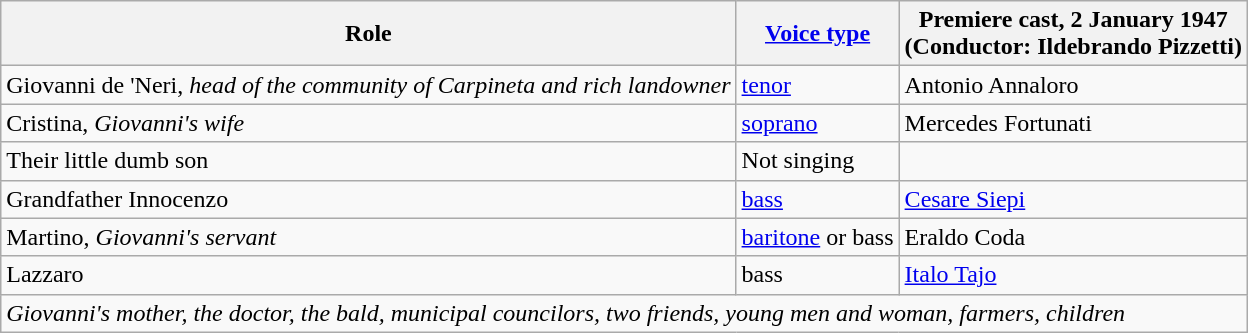<table class="wikitable">
<tr>
<th>Role</th>
<th><a href='#'>Voice type</a></th>
<th>Premiere cast, 2 January 1947<br>(Conductor: Ildebrando Pizzetti)</th>
</tr>
<tr>
<td>Giovanni de 'Neri, <em>head of the community of Carpineta and rich landowner</em></td>
<td><a href='#'>tenor</a></td>
<td>Antonio Annaloro</td>
</tr>
<tr>
<td>Cristina, <em>Giovanni's wife</em></td>
<td><a href='#'>soprano</a></td>
<td>Mercedes Fortunati</td>
</tr>
<tr>
<td>Their little dumb son</td>
<td>Not singing</td>
<td></td>
</tr>
<tr>
<td>Grandfather Innocenzo</td>
<td><a href='#'>bass</a></td>
<td><a href='#'>Cesare Siepi</a></td>
</tr>
<tr>
<td>Martino, <em>Giovanni's servant</em></td>
<td><a href='#'>baritone</a> or bass</td>
<td>Eraldo Coda</td>
</tr>
<tr>
<td>Lazzaro</td>
<td>bass</td>
<td><a href='#'>Italo Tajo</a></td>
</tr>
<tr>
<td colspan="3"><em>Giovanni's mother, the doctor, the bald, municipal councilors, two friends, young men and woman, farmers, children</em></td>
</tr>
</table>
